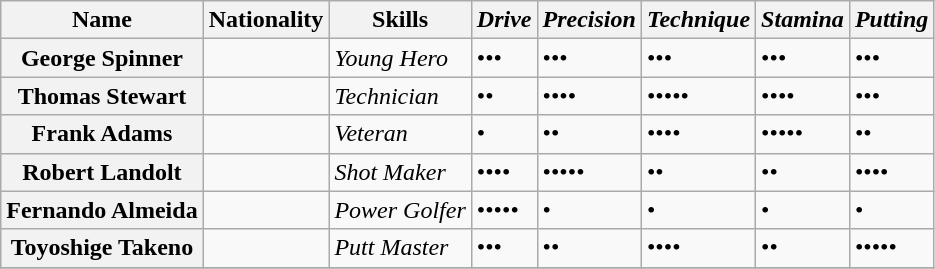<table class="wikitable" style="font-size: 100%;">
<tr>
<th>Name</th>
<th>Nationality</th>
<th>Skills</th>
<th><em>Drive</em></th>
<th><em>Precision</em></th>
<th><em>Technique</em></th>
<th><em>Stamina</em></th>
<th><em>Putting</em></th>
</tr>
<tr>
<th>George Spinner</th>
<td><div></div></td>
<td><div><em>Young Hero</em></div></td>
<td>•••</td>
<td>•••</td>
<td>•••</td>
<td>•••</td>
<td>•••</td>
</tr>
<tr>
<th>Thomas Stewart</th>
<td><div></div></td>
<td><div><em>Technician</em></div></td>
<td>••</td>
<td>••••</td>
<td>•••••</td>
<td>••••</td>
<td>•••</td>
</tr>
<tr>
<th>Frank Adams</th>
<td><div></div></td>
<td><div><em>Veteran</em></div></td>
<td>•</td>
<td>••</td>
<td>••••</td>
<td>•••••</td>
<td>••</td>
</tr>
<tr>
<th>Robert Landolt</th>
<td><div></div></td>
<td><div><em>Shot Maker</em></div></td>
<td>••••</td>
<td>•••••</td>
<td>••</td>
<td>••</td>
<td>••••</td>
</tr>
<tr>
<th>Fernando Almeida</th>
<td><div></div></td>
<td><div><em>Power Golfer</em></div></td>
<td>•••••</td>
<td>•</td>
<td>•</td>
<td>•</td>
<td>•</td>
</tr>
<tr>
<th>Toyoshige Takeno</th>
<td><div></div></td>
<td><div><em>Putt Master</em></div></td>
<td>•••</td>
<td>••</td>
<td>••••</td>
<td>••</td>
<td>•••••</td>
</tr>
<tr>
</tr>
</table>
